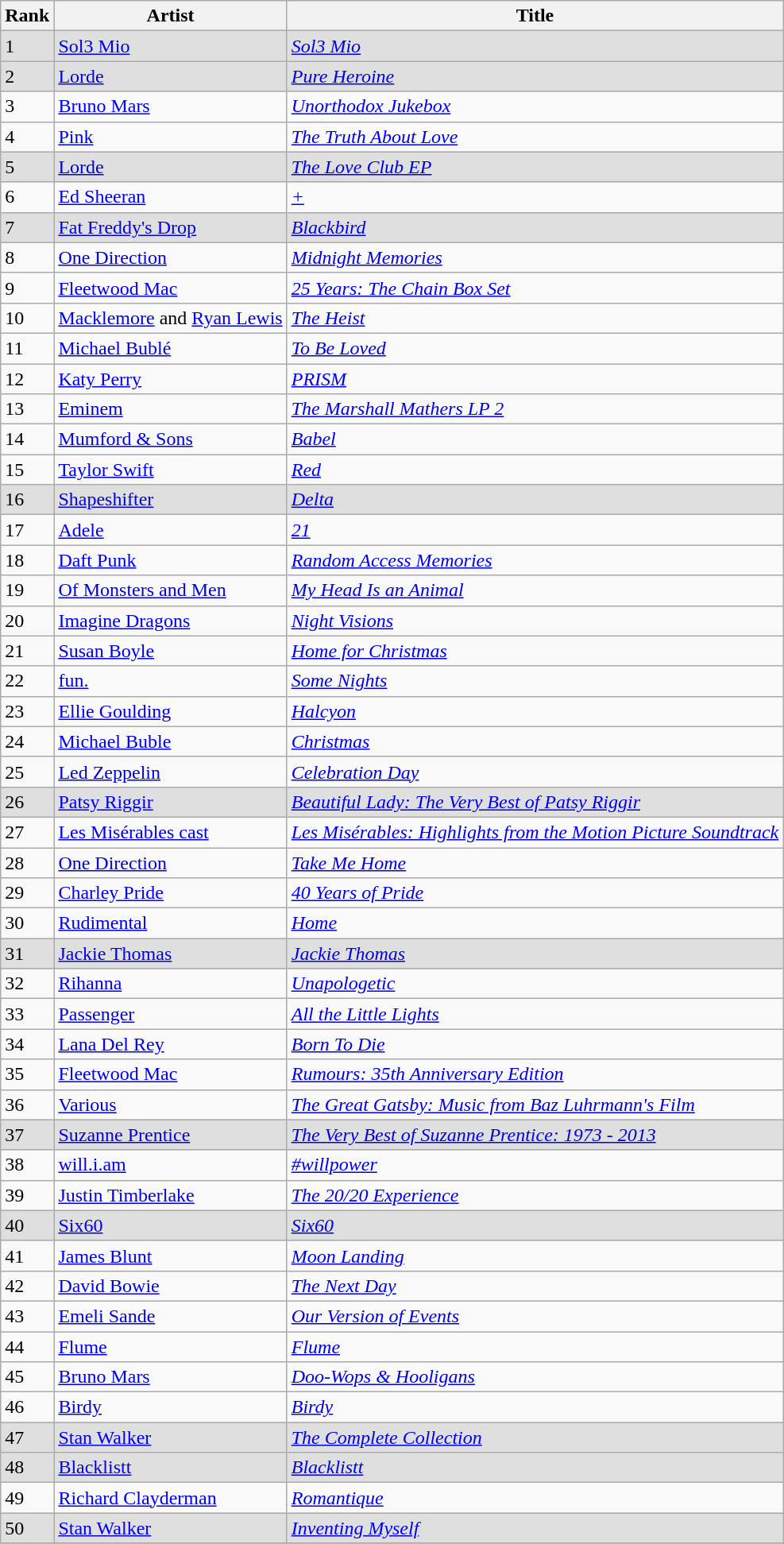<table class="wikitable sortable">
<tr>
<th>Rank</th>
<th>Artist</th>
<th>Title</th>
</tr>
<tr bgcolor="#DFDFDF">
<td>1</td>
<td><a href='#'>Sol3 Mio</a></td>
<td><em><a href='#'>Sol3 Mio</a></em></td>
</tr>
<tr bgcolor="#DFDFDF">
<td>2</td>
<td><a href='#'>Lorde</a></td>
<td><em><a href='#'>Pure Heroine</a></em></td>
</tr>
<tr>
<td>3</td>
<td><a href='#'>Bruno Mars</a></td>
<td><em><a href='#'>Unorthodox Jukebox</a></em></td>
</tr>
<tr>
<td>4</td>
<td><a href='#'>Pink</a></td>
<td><em><a href='#'>The Truth About Love</a></em></td>
</tr>
<tr bgcolor="#DFDFDF">
<td>5</td>
<td><a href='#'>Lorde</a></td>
<td><em><a href='#'>The Love Club EP</a></em></td>
</tr>
<tr>
<td>6</td>
<td><a href='#'>Ed Sheeran</a></td>
<td><em><a href='#'>+</a></em></td>
</tr>
<tr bgcolor="#DFDFDF">
<td>7</td>
<td><a href='#'>Fat Freddy's Drop</a></td>
<td><em><a href='#'>Blackbird</a></em></td>
</tr>
<tr>
<td>8</td>
<td><a href='#'>One Direction</a></td>
<td><em><a href='#'>Midnight Memories</a></em></td>
</tr>
<tr>
<td>9</td>
<td><a href='#'>Fleetwood Mac</a></td>
<td><em><a href='#'>25 Years: The Chain Box Set</a></em></td>
</tr>
<tr>
<td>10</td>
<td><a href='#'>Macklemore</a> and <a href='#'>Ryan Lewis</a></td>
<td><em><a href='#'>The Heist</a></em></td>
</tr>
<tr>
<td>11</td>
<td><a href='#'>Michael Bublé</a></td>
<td><em><a href='#'>To Be Loved</a></em></td>
</tr>
<tr>
<td>12</td>
<td><a href='#'>Katy Perry</a></td>
<td><em><a href='#'>PRISM</a></em></td>
</tr>
<tr>
<td>13</td>
<td><a href='#'>Eminem</a></td>
<td><em><a href='#'>The Marshall Mathers LP 2</a></em></td>
</tr>
<tr>
<td>14</td>
<td><a href='#'>Mumford & Sons</a></td>
<td><em><a href='#'>Babel</a></em></td>
</tr>
<tr>
<td>15</td>
<td><a href='#'>Taylor Swift</a></td>
<td><em><a href='#'>Red</a></em></td>
</tr>
<tr bgcolor="#DFDFDF">
<td>16</td>
<td><a href='#'>Shapeshifter</a></td>
<td><em><a href='#'>Delta</a></em></td>
</tr>
<tr>
<td>17</td>
<td><a href='#'>Adele</a></td>
<td><em><a href='#'>21</a></em></td>
</tr>
<tr>
<td>18</td>
<td><a href='#'>Daft Punk</a></td>
<td><em><a href='#'>Random Access Memories</a></em></td>
</tr>
<tr>
<td>19</td>
<td><a href='#'>Of Monsters and Men</a></td>
<td><em><a href='#'>My Head Is an Animal</a></em></td>
</tr>
<tr>
<td>20</td>
<td><a href='#'>Imagine Dragons</a></td>
<td><em><a href='#'>Night Visions</a></em></td>
</tr>
<tr>
<td>21</td>
<td><a href='#'>Susan Boyle</a></td>
<td><em><a href='#'>Home for Christmas</a></em></td>
</tr>
<tr>
<td>22</td>
<td><a href='#'>fun.</a></td>
<td><em><a href='#'>Some Nights</a></em></td>
</tr>
<tr>
<td>23</td>
<td><a href='#'>Ellie Goulding</a></td>
<td><em><a href='#'>Halcyon</a></em></td>
</tr>
<tr>
<td>24</td>
<td><a href='#'>Michael Buble</a></td>
<td><em><a href='#'>Christmas</a></em></td>
</tr>
<tr>
<td>25</td>
<td><a href='#'>Led Zeppelin</a></td>
<td><em><a href='#'>Celebration Day</a></em></td>
</tr>
<tr bgcolor="#DFDFDF">
<td>26</td>
<td><a href='#'>Patsy Riggir</a></td>
<td><em><a href='#'>Beautiful Lady: The Very Best of Patsy Riggir</a></em></td>
</tr>
<tr>
<td>27</td>
<td><a href='#'>Les Misérables cast</a></td>
<td><em><a href='#'>Les Misérables: Highlights from the Motion Picture Soundtrack</a></em></td>
</tr>
<tr>
<td>28</td>
<td><a href='#'>One Direction</a></td>
<td><em><a href='#'>Take Me Home</a></em></td>
</tr>
<tr>
<td>29</td>
<td><a href='#'>Charley Pride</a></td>
<td><em><a href='#'>40 Years of Pride</a></em></td>
</tr>
<tr>
<td>30</td>
<td><a href='#'>Rudimental</a></td>
<td><em><a href='#'>Home</a></em></td>
</tr>
<tr bgcolor="#DFDFDF">
<td>31</td>
<td><a href='#'>Jackie Thomas</a></td>
<td><em><a href='#'>Jackie Thomas</a></em></td>
</tr>
<tr>
<td>32</td>
<td><a href='#'>Rihanna</a></td>
<td><em><a href='#'>Unapologetic</a></em></td>
</tr>
<tr>
<td>33</td>
<td><a href='#'>Passenger</a></td>
<td><em><a href='#'>All the Little Lights</a></em></td>
</tr>
<tr>
<td>34</td>
<td><a href='#'>Lana Del Rey</a></td>
<td><em><a href='#'>Born To Die</a></em></td>
</tr>
<tr>
<td>35</td>
<td><a href='#'>Fleetwood Mac</a></td>
<td><em><a href='#'>Rumours: 35th Anniversary Edition</a></em></td>
</tr>
<tr>
<td>36</td>
<td><a href='#'>Various</a></td>
<td><em><a href='#'>The Great Gatsby: Music from Baz Luhrmann's Film</a></em></td>
</tr>
<tr bgcolor="#DFDFDF">
<td>37</td>
<td><a href='#'>Suzanne Prentice</a></td>
<td><em><a href='#'>The Very Best of Suzanne Prentice: 1973 - 2013</a></em></td>
</tr>
<tr>
<td>38</td>
<td><a href='#'>will.i.am</a></td>
<td><em><a href='#'>#willpower</a></em></td>
</tr>
<tr>
<td>39</td>
<td><a href='#'>Justin Timberlake</a></td>
<td><em><a href='#'>The 20/20 Experience</a></em></td>
</tr>
<tr bgcolor="#DFDFDF">
<td>40</td>
<td><a href='#'>Six60</a></td>
<td><em><a href='#'>Six60</a></em></td>
</tr>
<tr>
<td>41</td>
<td><a href='#'>James Blunt</a></td>
<td><em><a href='#'>Moon Landing</a></em></td>
</tr>
<tr>
<td>42</td>
<td><a href='#'>David Bowie</a></td>
<td><em><a href='#'>The Next Day</a></em></td>
</tr>
<tr>
<td>43</td>
<td><a href='#'>Emeli Sande</a></td>
<td><em><a href='#'>Our Version of Events</a></em></td>
</tr>
<tr>
<td>44</td>
<td><a href='#'>Flume</a></td>
<td><em><a href='#'>Flume</a></em></td>
</tr>
<tr>
<td>45</td>
<td><a href='#'>Bruno Mars</a></td>
<td><em><a href='#'>Doo-Wops & Hooligans</a></em></td>
</tr>
<tr>
<td>46</td>
<td><a href='#'>Birdy</a></td>
<td><em><a href='#'>Birdy</a></em></td>
</tr>
<tr bgcolor="#DFDFDF">
<td>47</td>
<td><a href='#'>Stan Walker</a></td>
<td><em><a href='#'>The Complete Collection</a></em></td>
</tr>
<tr bgcolor="#DFDFDF">
<td>48</td>
<td><a href='#'>Blacklistt</a></td>
<td><em><a href='#'>Blacklistt</a></em></td>
</tr>
<tr>
<td>49</td>
<td><a href='#'>Richard Clayderman</a></td>
<td><em><a href='#'>Romantique</a></em></td>
</tr>
<tr bgcolor="#DFDFDF">
<td>50</td>
<td><a href='#'>Stan Walker</a></td>
<td><em><a href='#'>Inventing Myself</a></em></td>
</tr>
<tr>
</tr>
</table>
